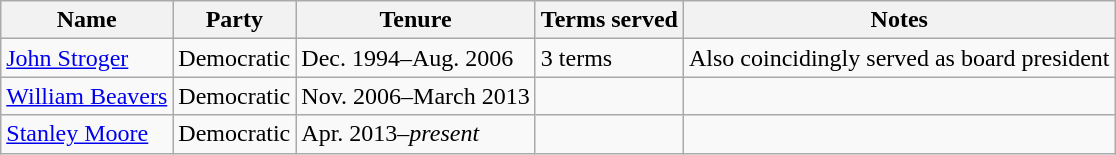<table class="wikitable mw-collapsible mw-collapsed">
<tr>
<th scope="col">Name</th>
<th scope="col">Party</th>
<th scope="col">Tenure</th>
<th scope="col">Terms served</th>
<th>Notes</th>
</tr>
<tr>
<td><a href='#'>John Stroger</a></td>
<td>Democratic</td>
<td>Dec. 1994–Aug. 2006</td>
<td>3 terms</td>
<td>Also coincidingly served as board president</td>
</tr>
<tr>
<td><a href='#'>William Beavers</a></td>
<td>Democratic</td>
<td>Nov. 2006–March 2013</td>
<td></td>
<td></td>
</tr>
<tr>
<td><a href='#'>Stanley Moore</a></td>
<td>Democratic</td>
<td>Apr. 2013–<em>present</em></td>
<td></td>
<td></td>
</tr>
</table>
